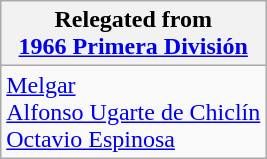<table class="wikitable">
<tr>
<th>Relegated from<br><a href='#'>1966 Primera División</a></th>
</tr>
<tr>
<td> <a href='#'>Melgar</a> <br> <a href='#'>Alfonso Ugarte de Chiclín</a> <br> <a href='#'>Octavio Espinosa</a> </td>
</tr>
</table>
